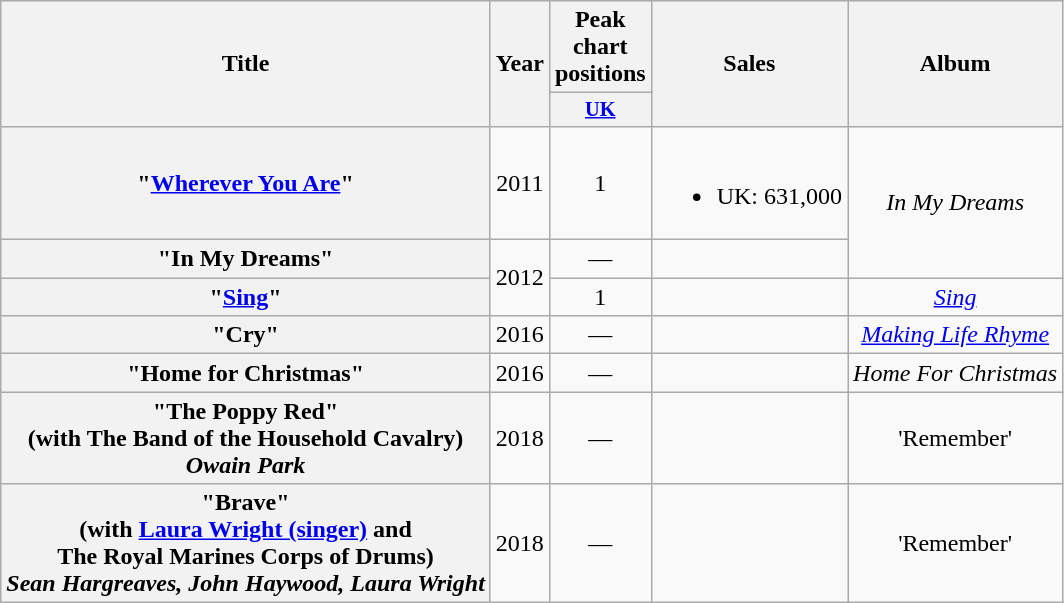<table class="wikitable plainrowheaders" style="text-align:center;" border="1">
<tr>
<th scope="col" rowspan="2">Title</th>
<th scope="col" rowspan="2">Year</th>
<th scope="col" colspan="1">Peak chart positions</th>
<th scope="col" rowspan="2">Sales</th>
<th scope="col" rowspan="2">Album</th>
</tr>
<tr>
<th scope="col" style="width:3em;font-size:85%;"><a href='#'>UK</a></th>
</tr>
<tr>
<th scope="row">"<a href='#'>Wherever You Are</a>"<br></th>
<td>2011</td>
<td>1</td>
<td><br><ul><li>UK: 631,000</li></ul></td>
<td rowspan="2"><em>In My Dreams</em></td>
</tr>
<tr>
<th scope="row">"In My Dreams"<br></th>
<td rowspan="2">2012</td>
<td>—</td>
<td></td>
</tr>
<tr>
<th scope="row">"<a href='#'>Sing</a>"<br></th>
<td>1</td>
<td></td>
<td><em><a href='#'>Sing</a></em></td>
</tr>
<tr>
<th scope="row">"Cry"<br></th>
<td>2016</td>
<td>—</td>
<td></td>
<td><em><a href='#'>Making Life Rhyme</a></em></td>
</tr>
<tr>
<th scope="row">"Home for Christmas"</th>
<td>2016</td>
<td>—</td>
<td></td>
<td><em>Home For Christmas</em></td>
</tr>
<tr>
<th scope="row">"The Poppy Red"<br>(with The Band of the Household Cavalry)<br><em>Owain Park</em></th>
<td>2018</td>
<td>—</td>
<td></td>
<td>'Remember'</td>
</tr>
<tr>
<th scope="row">"Brave"<br>(with <a href='#'>Laura Wright (singer)</a> and<br>The Royal Marines Corps of Drums)<br><em>Sean Hargreaves, John Haywood, Laura Wright</em></th>
<td>2018</td>
<td>—</td>
<td></td>
<td>'Remember'</td>
</tr>
</table>
